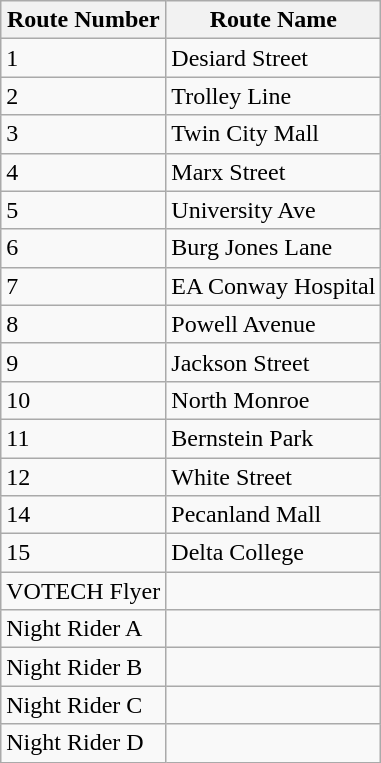<table class="wikitable">
<tr>
<th>Route Number</th>
<th>Route Name</th>
</tr>
<tr>
<td>1</td>
<td>Desiard Street</td>
</tr>
<tr>
<td>2</td>
<td>Trolley Line</td>
</tr>
<tr>
<td>3</td>
<td>Twin City Mall</td>
</tr>
<tr>
<td>4</td>
<td>Marx Street</td>
</tr>
<tr>
<td>5</td>
<td>University Ave</td>
</tr>
<tr>
<td>6</td>
<td>Burg Jones Lane</td>
</tr>
<tr>
<td>7</td>
<td>EA Conway Hospital</td>
</tr>
<tr>
<td>8</td>
<td>Powell Avenue</td>
</tr>
<tr>
<td>9</td>
<td>Jackson Street</td>
</tr>
<tr>
<td>10</td>
<td>North Monroe</td>
</tr>
<tr>
<td>11</td>
<td>Bernstein Park</td>
</tr>
<tr>
<td>12</td>
<td>White Street</td>
</tr>
<tr>
<td>14</td>
<td>Pecanland Mall</td>
</tr>
<tr>
<td>15</td>
<td>Delta College</td>
</tr>
<tr>
<td>VOTECH Flyer</td>
<td></td>
</tr>
<tr>
<td>Night Rider A</td>
<td></td>
</tr>
<tr>
<td>Night Rider B</td>
<td></td>
</tr>
<tr>
<td>Night Rider C</td>
<td></td>
</tr>
<tr>
<td>Night Rider D</td>
<td></td>
</tr>
</table>
